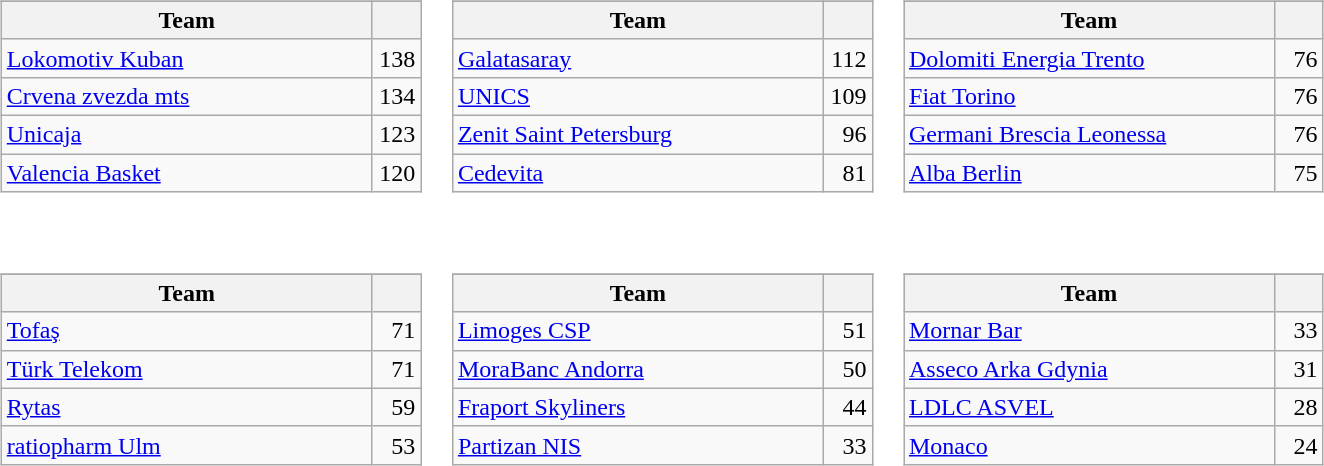<table>
<tr valign=top>
<td><br><table class="wikitable">
<tr>
</tr>
<tr>
<th width=240>Team</th>
<th width=25></th>
</tr>
<tr>
<td> <a href='#'>Lokomotiv Kuban</a></td>
<td align=right>138</td>
</tr>
<tr>
<td> <a href='#'>Crvena zvezda mts</a></td>
<td align=right>134</td>
</tr>
<tr>
<td> <a href='#'>Unicaja</a></td>
<td align=right>123</td>
</tr>
<tr>
<td> <a href='#'>Valencia Basket</a></td>
<td align=right>120</td>
</tr>
</table>
</td>
<td><br><table class="wikitable">
<tr>
</tr>
<tr>
<th width=240>Team</th>
<th width=25></th>
</tr>
<tr>
<td> <a href='#'>Galatasaray</a></td>
<td align=right>112</td>
</tr>
<tr>
<td> <a href='#'>UNICS</a></td>
<td align=right>109</td>
</tr>
<tr>
<td> <a href='#'>Zenit Saint Petersburg</a></td>
<td align=right>96</td>
</tr>
<tr>
<td> <a href='#'>Cedevita</a></td>
<td align=right>81</td>
</tr>
</table>
</td>
<td><br><table class="wikitable">
<tr>
</tr>
<tr>
<th width=240>Team</th>
<th width=25></th>
</tr>
<tr>
<td> <a href='#'>Dolomiti Energia Trento</a></td>
<td align=right>76</td>
</tr>
<tr>
<td> <a href='#'>Fiat Torino</a></td>
<td align=right>76</td>
</tr>
<tr>
<td> <a href='#'>Germani Brescia Leonessa</a></td>
<td align=right>76</td>
</tr>
<tr>
<td> <a href='#'>Alba Berlin</a></td>
<td align=right>75</td>
</tr>
</table>
</td>
</tr>
<tr>
<td><br><table class="wikitable">
<tr>
</tr>
<tr>
<th width=240>Team</th>
<th width=25></th>
</tr>
<tr>
<td> <a href='#'>Tofaş</a></td>
<td align=right>71</td>
</tr>
<tr>
<td> <a href='#'>Türk Telekom</a></td>
<td align=right>71</td>
</tr>
<tr>
<td> <a href='#'>Rytas</a></td>
<td align=right>59</td>
</tr>
<tr>
<td> <a href='#'>ratiopharm Ulm</a></td>
<td align=right>53</td>
</tr>
</table>
</td>
<td><br><table class="wikitable">
<tr>
</tr>
<tr>
<th width=240>Team</th>
<th width=25></th>
</tr>
<tr>
<td> <a href='#'>Limoges CSP</a></td>
<td align=right>51</td>
</tr>
<tr>
<td> <a href='#'>MoraBanc Andorra</a></td>
<td align=right>50</td>
</tr>
<tr>
<td> <a href='#'>Fraport Skyliners</a></td>
<td align=right>44</td>
</tr>
<tr>
<td> <a href='#'>Partizan NIS</a></td>
<td align=right>33</td>
</tr>
</table>
</td>
<td><br><table class="wikitable">
<tr>
</tr>
<tr>
<th width=240>Team</th>
<th width=25></th>
</tr>
<tr>
<td> <a href='#'>Mornar Bar</a></td>
<td align=right>33</td>
</tr>
<tr>
<td> <a href='#'>Asseco Arka Gdynia</a></td>
<td align=right>31</td>
</tr>
<tr>
<td> <a href='#'>LDLC ASVEL</a></td>
<td align=right>28</td>
</tr>
<tr>
<td> <a href='#'>Monaco</a></td>
<td align=right>24</td>
</tr>
</table>
</td>
</tr>
</table>
